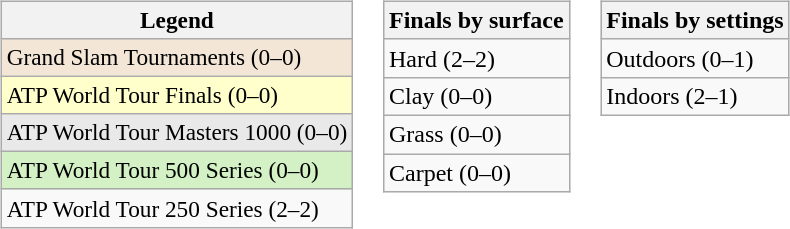<table>
<tr valign=top>
<td><br><table class=wikitable style=font-size:97%>
<tr>
<th>Legend</th>
</tr>
<tr style="background:#f3e6d7;">
<td>Grand Slam Tournaments (0–0)</td>
</tr>
<tr style="background:#ffc;">
<td>ATP World Tour Finals (0–0)</td>
</tr>
<tr style="background:#e9e9e9;">
<td>ATP World Tour Masters 1000 (0–0)</td>
</tr>
<tr style="background:#d4f1c5;">
<td>ATP World Tour 500 Series (0–0)</td>
</tr>
<tr>
<td>ATP World Tour 250 Series (2–2)</td>
</tr>
</table>
</td>
<td><br><table class=wikitable>
<tr>
<th>Finals by surface</th>
</tr>
<tr>
<td>Hard (2–2)</td>
</tr>
<tr>
<td>Clay (0–0)</td>
</tr>
<tr>
<td>Grass (0–0)</td>
</tr>
<tr>
<td>Carpet (0–0)</td>
</tr>
</table>
</td>
<td><br><table class=wikitable>
<tr>
<th>Finals by settings</th>
</tr>
<tr>
<td>Outdoors (0–1)</td>
</tr>
<tr>
<td>Indoors (2–1)</td>
</tr>
</table>
</td>
</tr>
</table>
